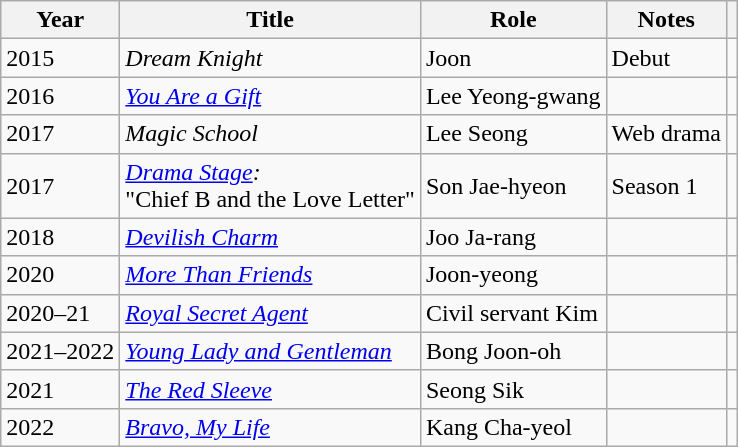<table class="wikitable sortable">
<tr>
<th>Year</th>
<th>Title</th>
<th>Role</th>
<th class="unsortable">Notes</th>
<th class="unsortable"></th>
</tr>
<tr>
<td>2015</td>
<td><em>Dream Knight</em></td>
<td>Joon</td>
<td>Debut</td>
<td></td>
</tr>
<tr>
<td>2016</td>
<td><em><a href='#'>You Are a Gift</a></em></td>
<td>Lee Yeong-gwang</td>
<td></td>
<td></td>
</tr>
<tr>
<td>2017</td>
<td><em>Magic School</em></td>
<td>Lee Seong</td>
<td>Web drama</td>
<td></td>
</tr>
<tr>
<td>2017</td>
<td><em><a href='#'>Drama Stage</a>:</em><br> "Chief B and the Love Letter"</td>
<td>Son Jae-hyeon</td>
<td>Season 1</td>
<td></td>
</tr>
<tr>
<td>2018</td>
<td><em><a href='#'>Devilish Charm</a></em></td>
<td>Joo Ja-rang</td>
<td></td>
<td></td>
</tr>
<tr>
<td>2020</td>
<td><em><a href='#'>More Than Friends</a></em></td>
<td>Joon-yeong</td>
<td></td>
<td></td>
</tr>
<tr>
<td>2020–21</td>
<td><em><a href='#'>Royal Secret Agent</a></em></td>
<td>Civil servant Kim</td>
<td></td>
<td></td>
</tr>
<tr>
<td>2021–2022</td>
<td><em><a href='#'>Young Lady and Gentleman</a></em></td>
<td>Bong Joon-oh</td>
<td></td>
<td></td>
</tr>
<tr>
<td>2021</td>
<td><em><a href='#'>The Red Sleeve</a></em></td>
<td>Seong Sik</td>
<td></td>
<td></td>
</tr>
<tr>
<td>2022</td>
<td><em><a href='#'>Bravo, My Life</a></em></td>
<td>Kang Cha-yeol</td>
<td></td>
<td></td>
</tr>
</table>
